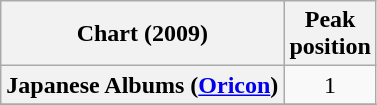<table class="wikitable plainrowheaders">
<tr>
<th>Chart (2009)</th>
<th>Peak<br>position</th>
</tr>
<tr>
<th scope="row">Japanese Albums (<a href='#'>Oricon</a>)</th>
<td style="text-align:center;">1</td>
</tr>
<tr>
</tr>
</table>
